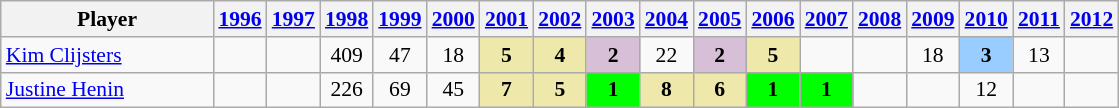<table class="wikitable" style="text-align:center;font-size:90%">
<tr>
<th width="135">Player</th>
<th><a href='#'>1996</a></th>
<th><a href='#'>1997</a></th>
<th><a href='#'>1998</a></th>
<th><a href='#'>1999</a></th>
<th><a href='#'>2000</a></th>
<th><a href='#'>2001</a></th>
<th><a href='#'>2002</a></th>
<th><a href='#'>2003</a></th>
<th><a href='#'>2004</a></th>
<th><a href='#'>2005</a></th>
<th><a href='#'>2006</a></th>
<th><a href='#'>2007</a></th>
<th><a href='#'>2008</a></th>
<th><a href='#'>2009</a></th>
<th><a href='#'>2010</a></th>
<th><a href='#'>2011</a></th>
<th><a href='#'>2012</a></th>
</tr>
<tr>
<td align="left"> <a href='#'>Kim Clijsters</a></td>
<td></td>
<td></td>
<td>409</td>
<td>47</td>
<td>18</td>
<td bgcolor=EEE8AA><strong>5</strong></td>
<td bgcolor=EEE8AA><strong>4</strong></td>
<td bgcolor=D8BFD8><strong>2</strong></td>
<td>22</td>
<td bgcolor=D8BFD8><strong>2</strong></td>
<td bgcolor=EEE8AA><strong>5</strong></td>
<td></td>
<td></td>
<td>18</td>
<td bgcolor=99ccff><strong>3</strong></td>
<td>13</td>
<td></td>
</tr>
<tr>
<td align="left"> <a href='#'>Justine Henin</a></td>
<td></td>
<td></td>
<td>226</td>
<td>69</td>
<td>45</td>
<td bgcolor=#EEE8AA><strong>7</strong></td>
<td bgcolor=#EEE8AA><strong>5</strong></td>
<td bgcolor=#00ff00><strong>1</strong></td>
<td bgcolor=#EEE8AA><strong>8</strong></td>
<td bgcolor=#EEE8AA><strong>6</strong></td>
<td bgcolor=#00ff00><strong>1</strong></td>
<td bgcolor=#00ff00><strong>1</strong></td>
<td></td>
<td></td>
<td>12</td>
<td></td>
<td></td>
</tr>
</table>
